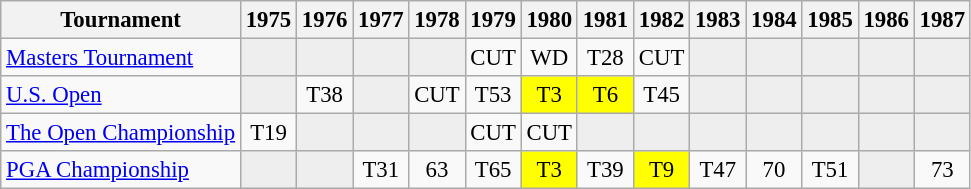<table class="wikitable" style="font-size:95%;text-align:center;">
<tr>
<th>Tournament</th>
<th>1975</th>
<th>1976</th>
<th>1977</th>
<th>1978</th>
<th>1979</th>
<th>1980</th>
<th>1981</th>
<th>1982</th>
<th>1983</th>
<th>1984</th>
<th>1985</th>
<th>1986</th>
<th>1987</th>
</tr>
<tr>
<td align=left><a href='#'>Masters Tournament</a></td>
<td style="background:#eeeeee;"></td>
<td style="background:#eeeeee;"></td>
<td style="background:#eeeeee;"></td>
<td style="background:#eeeeee;"></td>
<td>CUT</td>
<td>WD</td>
<td>T28</td>
<td>CUT</td>
<td style="background:#eeeeee;"></td>
<td style="background:#eeeeee;"></td>
<td style="background:#eeeeee;"></td>
<td style="background:#eeeeee;"></td>
<td style="background:#eeeeee;"></td>
</tr>
<tr>
<td align=left><a href='#'>U.S. Open</a></td>
<td style="background:#eeeeee;"></td>
<td>T38</td>
<td style="background:#eeeeee;"></td>
<td>CUT</td>
<td>T53</td>
<td style="background:yellow;">T3</td>
<td style="background:yellow;">T6</td>
<td>T45</td>
<td style="background:#eeeeee;"></td>
<td style="background:#eeeeee;"></td>
<td style="background:#eeeeee;"></td>
<td style="background:#eeeeee;"></td>
<td style="background:#eeeeee;"></td>
</tr>
<tr>
<td align=left><a href='#'>The Open Championship</a></td>
<td>T19</td>
<td style="background:#eeeeee;"></td>
<td style="background:#eeeeee;"></td>
<td style="background:#eeeeee;"></td>
<td>CUT</td>
<td>CUT</td>
<td style="background:#eeeeee;"></td>
<td style="background:#eeeeee;"></td>
<td style="background:#eeeeee;"></td>
<td style="background:#eeeeee;"></td>
<td style="background:#eeeeee;"></td>
<td style="background:#eeeeee;"></td>
<td style="background:#eeeeee;"></td>
</tr>
<tr>
<td align=left><a href='#'>PGA Championship</a></td>
<td style="background:#eeeeee;"></td>
<td style="background:#eeeeee;"></td>
<td>T31</td>
<td>63</td>
<td>T65</td>
<td style="background:yellow;">T3</td>
<td>T39</td>
<td style="background:yellow;">T9</td>
<td>T47</td>
<td>70</td>
<td>T51</td>
<td style="background:#eeeeee;"></td>
<td>73</td>
</tr>
</table>
